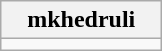<table class="wikitable" style="width:100">
<tr>
<th width="100">mkhedruli</th>
</tr>
<tr>
<td align="center"></td>
</tr>
</table>
